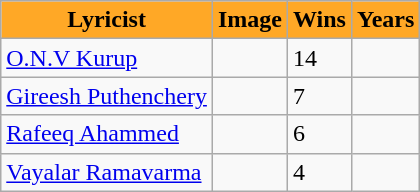<table class="wikitable">
<tr>
<th style="background:#ffa826">Lyricist</th>
<th style="background:#ffa826">Image</th>
<th style="background:#ffa826">Wins</th>
<th style="background:#ffa826">Years</th>
</tr>
<tr>
<td><a href='#'>O.N.V Kurup</a></td>
<td></td>
<td>14</td>
<td></td>
</tr>
<tr>
<td><a href='#'>Gireesh Puthenchery</a></td>
<td></td>
<td>7</td>
<td></td>
</tr>
<tr>
<td><a href='#'>Rafeeq Ahammed</a></td>
<td></td>
<td>6</td>
<td></td>
</tr>
<tr>
<td><a href='#'>Vayalar Ramavarma</a></td>
<td></td>
<td>4</td>
<td></td>
</tr>
</table>
